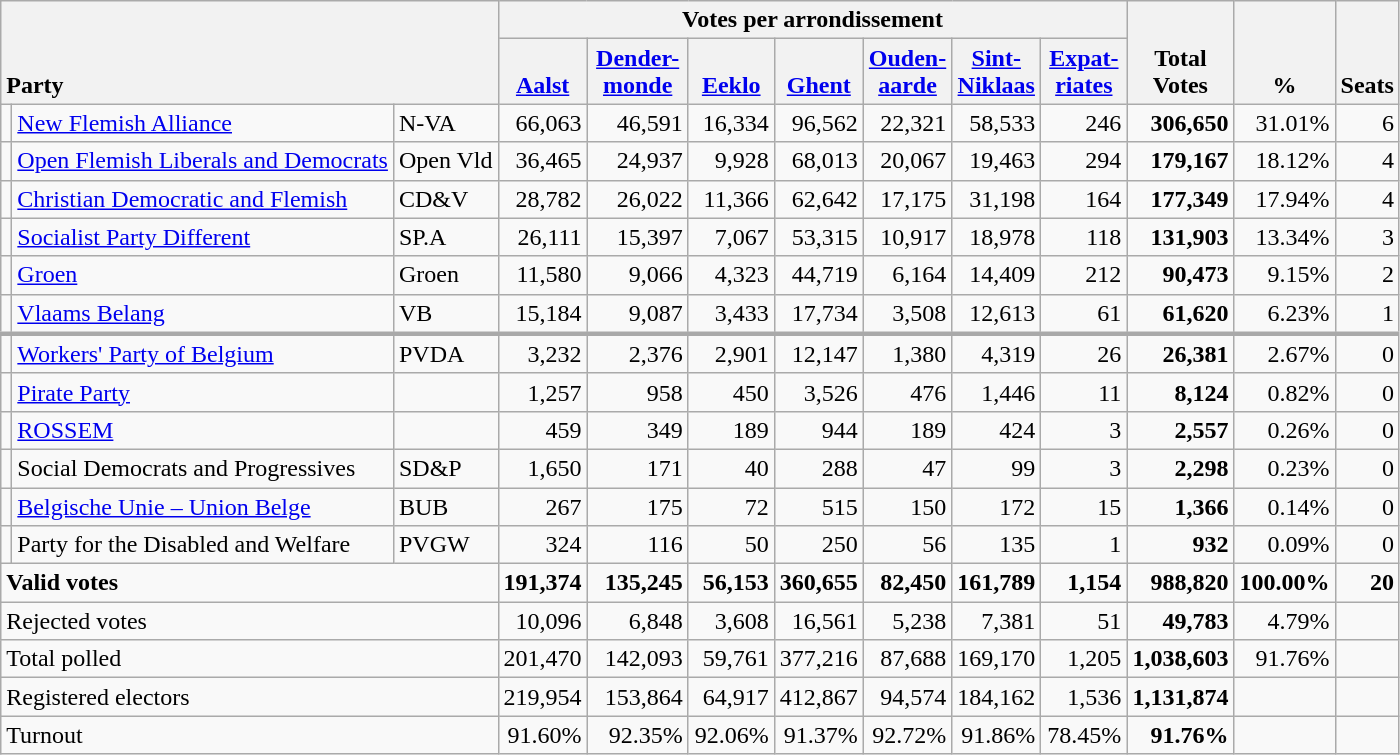<table class="wikitable" border="1" style="text-align:right;">
<tr>
<th style="text-align:left;" valign=bottom rowspan=2 colspan=3>Party</th>
<th colspan=7>Votes per arrondissement</th>
<th align=center valign=bottom rowspan=2 width="50">Total Votes</th>
<th align=center valign=bottom rowspan=2 width="50">%</th>
<th align=center valign=bottom rowspan=2>Seats</th>
</tr>
<tr>
<th align=center valign=bottom width="50"><a href='#'>Aalst</a></th>
<th align=center valign=bottom width="60"><a href='#'>Dender- monde</a></th>
<th align=center valign=bottom width="50"><a href='#'>Eeklo</a></th>
<th align=center valign=bottom width="50"><a href='#'>Ghent</a></th>
<th align=center valign=bottom width="50"><a href='#'>Ouden- aarde</a></th>
<th align=center valign=bottom width="50"><a href='#'>Sint-<br>Niklaas</a></th>
<th align=center valign=bottom width="50"><a href='#'>Expat- riates</a></th>
</tr>
<tr>
<td></td>
<td align=left><a href='#'>New Flemish Alliance</a></td>
<td align=left>N-VA</td>
<td>66,063</td>
<td>46,591</td>
<td>16,334</td>
<td>96,562</td>
<td>22,321</td>
<td>58,533</td>
<td>246</td>
<td><strong>306,650</strong></td>
<td>31.01%</td>
<td>6</td>
</tr>
<tr>
<td></td>
<td align=left style="white-space: nowrap;"><a href='#'>Open Flemish Liberals and Democrats</a></td>
<td align=left style="white-space: nowrap;">Open Vld</td>
<td>36,465</td>
<td>24,937</td>
<td>9,928</td>
<td>68,013</td>
<td>20,067</td>
<td>19,463</td>
<td>294</td>
<td><strong>179,167</strong></td>
<td>18.12%</td>
<td>4</td>
</tr>
<tr>
<td></td>
<td align=left><a href='#'>Christian Democratic and Flemish</a></td>
<td align=left>CD&V</td>
<td>28,782</td>
<td>26,022</td>
<td>11,366</td>
<td>62,642</td>
<td>17,175</td>
<td>31,198</td>
<td>164</td>
<td><strong>177,349</strong></td>
<td>17.94%</td>
<td>4</td>
</tr>
<tr>
<td></td>
<td align=left><a href='#'>Socialist Party Different</a></td>
<td align=left>SP.A</td>
<td>26,111</td>
<td>15,397</td>
<td>7,067</td>
<td>53,315</td>
<td>10,917</td>
<td>18,978</td>
<td>118</td>
<td><strong>131,903</strong></td>
<td>13.34%</td>
<td>3</td>
</tr>
<tr>
<td></td>
<td align=left><a href='#'>Groen</a></td>
<td align=left>Groen</td>
<td>11,580</td>
<td>9,066</td>
<td>4,323</td>
<td>44,719</td>
<td>6,164</td>
<td>14,409</td>
<td>212</td>
<td><strong>90,473</strong></td>
<td>9.15%</td>
<td>2</td>
</tr>
<tr>
<td></td>
<td align=left><a href='#'>Vlaams Belang</a></td>
<td align=left>VB</td>
<td>15,184</td>
<td>9,087</td>
<td>3,433</td>
<td>17,734</td>
<td>3,508</td>
<td>12,613</td>
<td>61</td>
<td><strong>61,620</strong></td>
<td>6.23%</td>
<td>1</td>
</tr>
<tr style="border-top:3px solid darkgray;">
<td></td>
<td align=left><a href='#'>Workers' Party of Belgium</a></td>
<td align=left>PVDA</td>
<td>3,232</td>
<td>2,376</td>
<td>2,901</td>
<td>12,147</td>
<td>1,380</td>
<td>4,319</td>
<td>26</td>
<td><strong>26,381</strong></td>
<td>2.67%</td>
<td>0</td>
</tr>
<tr>
<td></td>
<td align=left><a href='#'>Pirate Party</a></td>
<td align=left></td>
<td>1,257</td>
<td>958</td>
<td>450</td>
<td>3,526</td>
<td>476</td>
<td>1,446</td>
<td>11</td>
<td><strong>8,124</strong></td>
<td>0.82%</td>
<td>0</td>
</tr>
<tr>
<td></td>
<td align=left><a href='#'>ROSSEM</a></td>
<td align=left></td>
<td>459</td>
<td>349</td>
<td>189</td>
<td>944</td>
<td>189</td>
<td>424</td>
<td>3</td>
<td><strong>2,557</strong></td>
<td>0.26%</td>
<td>0</td>
</tr>
<tr>
<td></td>
<td align=left>Social Democrats and Progressives</td>
<td align=left>SD&P</td>
<td>1,650</td>
<td>171</td>
<td>40</td>
<td>288</td>
<td>47</td>
<td>99</td>
<td>3</td>
<td><strong>2,298</strong></td>
<td>0.23%</td>
<td>0</td>
</tr>
<tr>
<td></td>
<td align=left><a href='#'>Belgische Unie – Union Belge</a></td>
<td align=left>BUB</td>
<td>267</td>
<td>175</td>
<td>72</td>
<td>515</td>
<td>150</td>
<td>172</td>
<td>15</td>
<td><strong>1,366</strong></td>
<td>0.14%</td>
<td>0</td>
</tr>
<tr>
<td></td>
<td align=left>Party for the Disabled and Welfare</td>
<td align=left>PVGW</td>
<td>324</td>
<td>116</td>
<td>50</td>
<td>250</td>
<td>56</td>
<td>135</td>
<td>1</td>
<td><strong>932</strong></td>
<td>0.09%</td>
<td>0</td>
</tr>
<tr style="font-weight:bold">
<td align=left colspan=3>Valid votes</td>
<td>191,374</td>
<td>135,245</td>
<td>56,153</td>
<td>360,655</td>
<td>82,450</td>
<td>161,789</td>
<td>1,154</td>
<td>988,820</td>
<td>100.00%</td>
<td>20</td>
</tr>
<tr>
<td align=left colspan=3>Rejected votes</td>
<td>10,096</td>
<td>6,848</td>
<td>3,608</td>
<td>16,561</td>
<td>5,238</td>
<td>7,381</td>
<td>51</td>
<td><strong>49,783</strong></td>
<td>4.79%</td>
<td></td>
</tr>
<tr>
<td align=left colspan=3>Total polled</td>
<td>201,470</td>
<td>142,093</td>
<td>59,761</td>
<td>377,216</td>
<td>87,688</td>
<td>169,170</td>
<td>1,205</td>
<td><strong>1,038,603</strong></td>
<td>91.76%</td>
<td></td>
</tr>
<tr>
<td align=left colspan=3>Registered electors</td>
<td>219,954</td>
<td>153,864</td>
<td>64,917</td>
<td>412,867</td>
<td>94,574</td>
<td>184,162</td>
<td>1,536</td>
<td><strong>1,131,874</strong></td>
<td></td>
<td></td>
</tr>
<tr>
<td align=left colspan=3>Turnout</td>
<td>91.60%</td>
<td>92.35%</td>
<td>92.06%</td>
<td>91.37%</td>
<td>92.72%</td>
<td>91.86%</td>
<td>78.45%</td>
<td><strong>91.76%</strong></td>
<td></td>
<td></td>
</tr>
</table>
